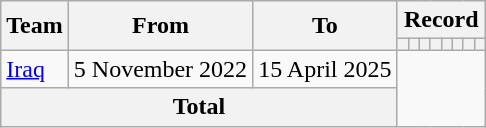<table class="wikitable" style="text-align: center">
<tr>
<th rowspan="2">Team</th>
<th rowspan="2">From</th>
<th rowspan="2">To</th>
<th colspan="8">Record</th>
</tr>
<tr>
<th></th>
<th></th>
<th></th>
<th></th>
<th></th>
<th></th>
<th></th>
<th></th>
</tr>
<tr>
<td align="left"><a href='#'>Iraq</a></td>
<td align="left">5 November 2022</td>
<td align="left">15 April 2025<br></td>
</tr>
<tr>
<th colspan="3">Total<br></th>
</tr>
</table>
